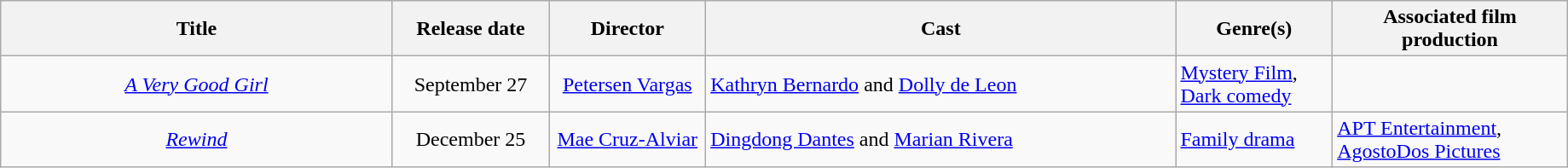<table class="wikitable" style="width:97%">
<tr>
<th style="width:25%;">Title</th>
<th style="width:10%;">Release date</th>
<th style="width:10%;">Director</th>
<th style="width:30%;">Cast</th>
<th style="width:10%;">Genre(s)</th>
<th style="width:15%;">Associated film production</th>
</tr>
<tr>
<td style="text-align: center;"><em><a href='#'>A Very Good Girl</a></em></td>
<td style="text-align: center;">September 27</td>
<td style="text-align: center;"><a href='#'>Petersen Vargas</a></td>
<td><a href='#'>Kathryn Bernardo</a> and <a href='#'>Dolly de Leon</a></td>
<td><a href='#'>Mystery Film</a>, <a href='#'>Dark comedy</a></td>
<td></td>
</tr>
<tr>
<td style="text-align: center;"><em><a href='#'>Rewind</a></em></td>
<td style="text-align: center;">December 25</td>
<td style="text-align: center;"><a href='#'>Mae Cruz-Alviar</a></td>
<td><a href='#'>Dingdong Dantes</a> and <a href='#'>Marian Rivera</a></td>
<td><a href='#'>Family drama</a></td>
<td><a href='#'>APT Entertainment</a>,<br><a href='#'>AgostoDos Pictures</a></td>
</tr>
</table>
